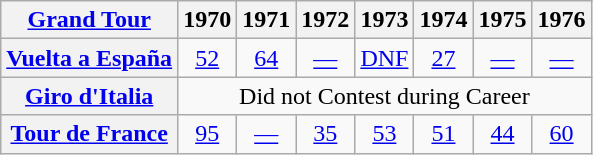<table class="wikitable plainrowheaders">
<tr>
<th scope="col"><a href='#'>Grand Tour</a></th>
<th scope="col">1970</th>
<th scope="col">1971</th>
<th scope="col">1972</th>
<th scope="col">1973</th>
<th scope="col">1974</th>
<th scope="col">1975</th>
<th scope="col">1976</th>
</tr>
<tr style="text-align:center;">
<th scope="row"> <a href='#'>Vuelta a España</a></th>
<td><a href='#'>52</a></td>
<td><a href='#'>64</a></td>
<td><a href='#'>—</a></td>
<td><a href='#'>DNF</a></td>
<td><a href='#'>27</a></td>
<td><a href='#'>—</a></td>
<td><a href='#'>—</a></td>
</tr>
<tr style="text-align:center;">
<th scope="row"> <a href='#'>Giro d'Italia</a></th>
<td colspan=7 rowspan=1>Did not Contest during Career</td>
</tr>
<tr style="text-align:center;">
<th scope="row"> <a href='#'>Tour de France</a></th>
<td><a href='#'>95</a></td>
<td><a href='#'>—</a></td>
<td><a href='#'>35</a></td>
<td><a href='#'>53</a></td>
<td><a href='#'>51</a></td>
<td><a href='#'>44</a></td>
<td><a href='#'>60</a></td>
</tr>
</table>
